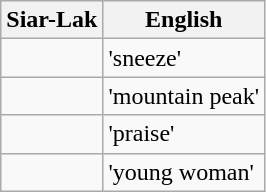<table class="wikitable">
<tr>
<th>Siar-Lak</th>
<th>English</th>
</tr>
<tr>
<td></td>
<td>'sneeze'</td>
</tr>
<tr>
<td></td>
<td>'mountain peak'</td>
</tr>
<tr>
<td></td>
<td>'praise'</td>
</tr>
<tr>
<td></td>
<td>'young woman'</td>
</tr>
</table>
